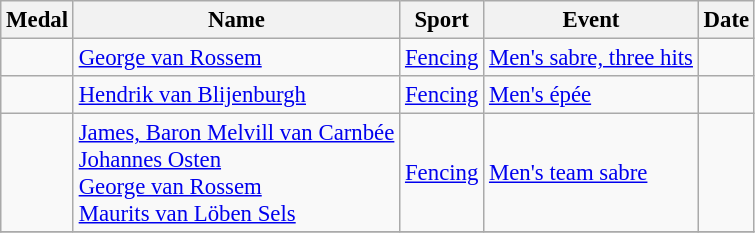<table class="wikitable sortable" style="font-size: 95%;">
<tr>
<th>Medal</th>
<th>Name</th>
<th>Sport</th>
<th>Event</th>
<th>Date</th>
</tr>
<tr>
<td></td>
<td><a href='#'>George van Rossem</a></td>
<td><a href='#'>Fencing</a></td>
<td><a href='#'>Men's sabre, three hits</a></td>
<td></td>
</tr>
<tr>
<td></td>
<td><a href='#'>Hendrik van Blijenburgh</a></td>
<td><a href='#'>Fencing</a></td>
<td><a href='#'>Men's épée</a></td>
<td></td>
</tr>
<tr>
<td></td>
<td><a href='#'>James, Baron Melvill van Carnbée</a><br><a href='#'>Johannes Osten</a><br><a href='#'>George van Rossem</a><br><a href='#'>Maurits van Löben Sels</a></td>
<td><a href='#'>Fencing</a></td>
<td><a href='#'>Men's team sabre</a></td>
<td></td>
</tr>
<tr>
</tr>
</table>
